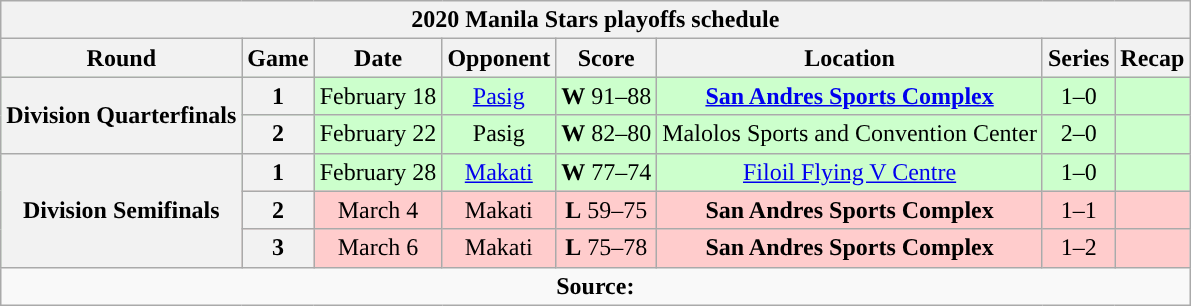<table class="wikitable" style="text-align:center">
<tr>
<th colspan=8>2020 Manila Stars playoffs schedule</th>
</tr>
<tr>
<th>Round</th>
<th>Game</th>
<th>Date</th>
<th>Opponent</th>
<th>Score</th>
<th>Location</th>
<th>Series</th>
<th>Recap<br></th>
</tr>
<tr style="background:#cfc">
<th rowspan=2>Division Quarterfinals</th>
<th>1</th>
<td>February 18</td>
<td><a href='#'>Pasig</a></td>
<td><strong>W</strong> 91–88</td>
<td><strong><a href='#'>San Andres Sports Complex</a></strong></td>
<td>1–0</td>
<td></td>
</tr>
<tr style="background:#cfc">
<th>2</th>
<td>February 22</td>
<td>Pasig</td>
<td><strong>W</strong> 82–80</td>
<td>Malolos Sports and Convention Center</td>
<td>2–0</td>
<td><br></td>
</tr>
<tr style="background:#cfc">
<th rowspan=3>Division Semifinals</th>
<th>1</th>
<td>February 28</td>
<td><a href='#'>Makati</a></td>
<td><strong>W</strong> 77–74</td>
<td><a href='#'>Filoil Flying V Centre</a></td>
<td>1–0</td>
<td></td>
</tr>
<tr style="background:#fcc">
<th>2</th>
<td>March 4</td>
<td>Makati</td>
<td><strong>L</strong> 59–75</td>
<td><strong>San Andres Sports Complex</strong></td>
<td>1–1</td>
<td></td>
</tr>
<tr style="background:#fcc">
<th>3</th>
<td>March 6</td>
<td>Makati</td>
<td><strong>L</strong> 75–78</td>
<td><strong>San Andres Sports Complex</strong></td>
<td>1–2</td>
<td></td>
</tr>
<tr>
<td colspan=8 align=center><strong>Source: </strong></td>
</tr>
</table>
